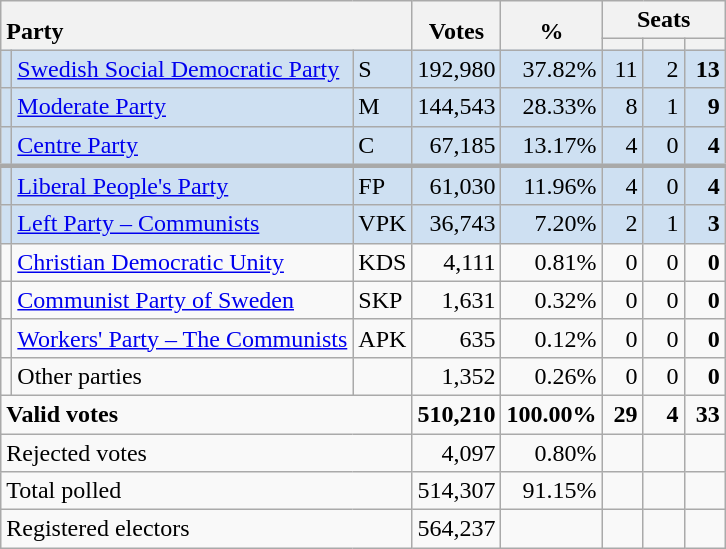<table class="wikitable" border="1" style="text-align:right;">
<tr>
<th style="text-align:left;" valign=bottom rowspan=2 colspan=3>Party</th>
<th align=center valign=bottom rowspan=2 width="50">Votes</th>
<th align=center valign=bottom rowspan=2 width="50">%</th>
<th colspan=3>Seats</th>
</tr>
<tr>
<th align=center valign=bottom width="20"><small></small></th>
<th align=center valign=bottom width="20"><small><a href='#'></a></small></th>
<th align=center valign=bottom width="20"><small></small></th>
</tr>
<tr style="background:#CEE0F2;">
<td></td>
<td align=left style="white-space: nowrap;"><a href='#'>Swedish Social Democratic Party</a></td>
<td align=left>S</td>
<td>192,980</td>
<td>37.82%</td>
<td>11</td>
<td>2</td>
<td><strong>13</strong></td>
</tr>
<tr style="background:#CEE0F2;">
<td></td>
<td align=left><a href='#'>Moderate Party</a></td>
<td align=left>M</td>
<td>144,543</td>
<td>28.33%</td>
<td>8</td>
<td>1</td>
<td><strong>9</strong></td>
</tr>
<tr style="background:#CEE0F2;">
<td></td>
<td align=left><a href='#'>Centre Party</a></td>
<td align=left>C</td>
<td>67,185</td>
<td>13.17%</td>
<td>4</td>
<td>0</td>
<td><strong>4</strong></td>
</tr>
<tr style="background:#CEE0F2; border-top:3px solid darkgray;">
<td></td>
<td align=left><a href='#'>Liberal People's Party</a></td>
<td align=left>FP</td>
<td>61,030</td>
<td>11.96%</td>
<td>4</td>
<td>0</td>
<td><strong>4</strong></td>
</tr>
<tr style="background:#CEE0F2;">
<td></td>
<td align=left><a href='#'>Left Party – Communists</a></td>
<td align=left>VPK</td>
<td>36,743</td>
<td>7.20%</td>
<td>2</td>
<td>1</td>
<td><strong>3</strong></td>
</tr>
<tr>
<td></td>
<td align=left><a href='#'>Christian Democratic Unity</a></td>
<td align=left>KDS</td>
<td>4,111</td>
<td>0.81%</td>
<td>0</td>
<td>0</td>
<td><strong>0</strong></td>
</tr>
<tr>
<td></td>
<td align=left><a href='#'>Communist Party of Sweden</a></td>
<td align=left>SKP</td>
<td>1,631</td>
<td>0.32%</td>
<td>0</td>
<td>0</td>
<td><strong>0</strong></td>
</tr>
<tr>
<td></td>
<td align=left><a href='#'>Workers' Party – The Communists</a></td>
<td align=left>APK</td>
<td>635</td>
<td>0.12%</td>
<td>0</td>
<td>0</td>
<td><strong>0</strong></td>
</tr>
<tr>
<td></td>
<td align=left>Other parties</td>
<td></td>
<td>1,352</td>
<td>0.26%</td>
<td>0</td>
<td>0</td>
<td><strong>0</strong></td>
</tr>
<tr style="font-weight:bold">
<td align=left colspan=3>Valid votes</td>
<td>510,210</td>
<td>100.00%</td>
<td>29</td>
<td>4</td>
<td>33</td>
</tr>
<tr>
<td align=left colspan=3>Rejected votes</td>
<td>4,097</td>
<td>0.80%</td>
<td></td>
<td></td>
<td></td>
</tr>
<tr>
<td align=left colspan=3>Total polled</td>
<td>514,307</td>
<td>91.15%</td>
<td></td>
<td></td>
<td></td>
</tr>
<tr>
<td align=left colspan=3>Registered electors</td>
<td>564,237</td>
<td></td>
<td></td>
<td></td>
<td></td>
</tr>
</table>
